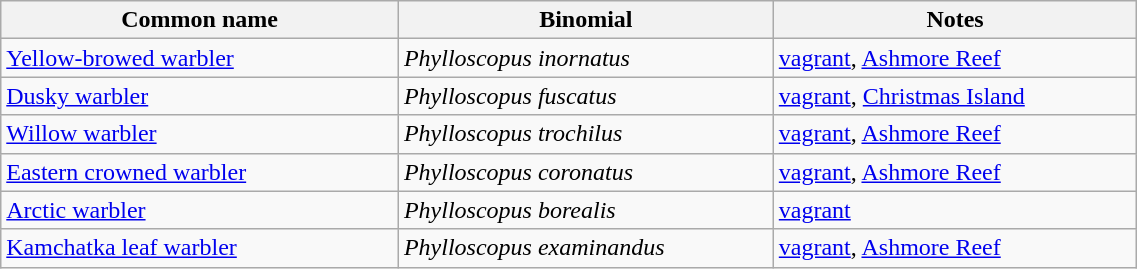<table style="width:60%;" class="wikitable">
<tr>
<th width=35%>Common name</th>
<th width=33%>Binomial</th>
<th width=32%>Notes</th>
</tr>
<tr>
<td><a href='#'>Yellow-browed warbler</a></td>
<td><em>Phylloscopus inornatus</em></td>
<td><a href='#'>vagrant</a>, <a href='#'>Ashmore Reef</a></td>
</tr>
<tr>
<td><a href='#'>Dusky warbler</a></td>
<td><em>Phylloscopus fuscatus</em></td>
<td><a href='#'>vagrant</a>, <a href='#'>Christmas Island</a></td>
</tr>
<tr>
<td><a href='#'>Willow warbler</a></td>
<td><em>Phylloscopus trochilus</em></td>
<td><a href='#'>vagrant</a>, <a href='#'>Ashmore Reef</a></td>
</tr>
<tr>
<td><a href='#'>Eastern crowned warbler</a></td>
<td><em>Phylloscopus coronatus</em></td>
<td><a href='#'>vagrant</a>, <a href='#'>Ashmore Reef</a></td>
</tr>
<tr>
<td><a href='#'>Arctic warbler</a></td>
<td><em>Phylloscopus borealis</em></td>
<td><a href='#'>vagrant</a></td>
</tr>
<tr>
<td><a href='#'>Kamchatka leaf warbler</a></td>
<td><em>Phylloscopus examinandus</em></td>
<td><a href='#'>vagrant</a>, <a href='#'>Ashmore Reef</a></td>
</tr>
</table>
